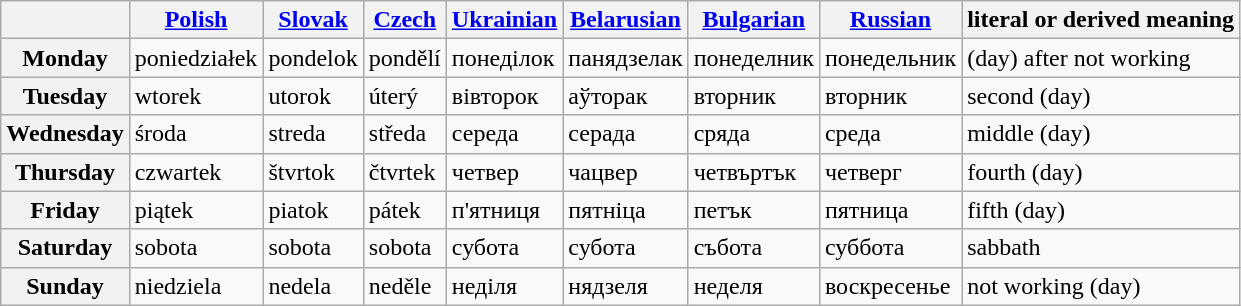<table class="wikitable">
<tr>
<th></th>
<th><a href='#'>Polish</a></th>
<th><a href='#'>Slovak</a></th>
<th><a href='#'>Czech</a></th>
<th><a href='#'>Ukrainian</a></th>
<th><a href='#'>Belarusian</a></th>
<th><a href='#'>Bulgarian</a></th>
<th><a href='#'>Russian</a></th>
<th>literal or derived meaning</th>
</tr>
<tr>
<th>Monday</th>
<td>poniedziałek</td>
<td>pondelok</td>
<td>pondělí</td>
<td>понеділок</td>
<td>панядзелак</td>
<td>понеделник</td>
<td>понедельник</td>
<td>(day) after not working</td>
</tr>
<tr>
<th>Tuesday</th>
<td>wtorek</td>
<td>utorok</td>
<td>úterý</td>
<td>вівторок</td>
<td>аўторак</td>
<td>вторник</td>
<td>вторник</td>
<td>second (day)</td>
</tr>
<tr>
<th>Wednesday</th>
<td>środa</td>
<td>streda</td>
<td>středa</td>
<td>середа</td>
<td>серада</td>
<td>сряда</td>
<td>среда</td>
<td>middle (day)</td>
</tr>
<tr>
<th>Thursday</th>
<td>czwartek</td>
<td>štvrtok</td>
<td>čtvrtek</td>
<td>четвер</td>
<td>чацвер</td>
<td>четвъртък</td>
<td>четверг</td>
<td>fourth (day)</td>
</tr>
<tr>
<th>Friday</th>
<td>piątek</td>
<td>piatok</td>
<td>pátek</td>
<td>п'ятниця</td>
<td>пятніца</td>
<td>петък</td>
<td>пятница</td>
<td>fifth (day)</td>
</tr>
<tr>
<th>Saturday</th>
<td>sobota</td>
<td>sobota</td>
<td>sobota</td>
<td>субота</td>
<td>субота</td>
<td>събота</td>
<td>суббота</td>
<td>sabbath</td>
</tr>
<tr>
<th>Sunday</th>
<td>niedziela</td>
<td>nedela</td>
<td>neděle</td>
<td>неділя</td>
<td>нядзеля</td>
<td>неделя</td>
<td>воскресенье</td>
<td>not working (day)</td>
</tr>
</table>
